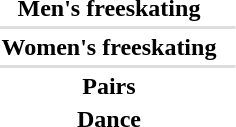<table>
<tr>
<th scope="row">Men's freeskating</th>
<td></td>
<td></td>
<td></td>
</tr>
<tr bgcolor=#DDDDDD>
<td colspan=4></td>
</tr>
<tr>
<th scope="row">Women's freeskating</th>
<td></td>
<td></td>
<td></td>
</tr>
<tr bgcolor=#DDDDDD>
<td colspan=4></td>
</tr>
<tr>
<th scope="row">Pairs</th>
<td></td>
<td></td>
<td></td>
</tr>
<tr>
<th scope="row">Dance</th>
<td></td>
<td></td>
<td></td>
</tr>
</table>
